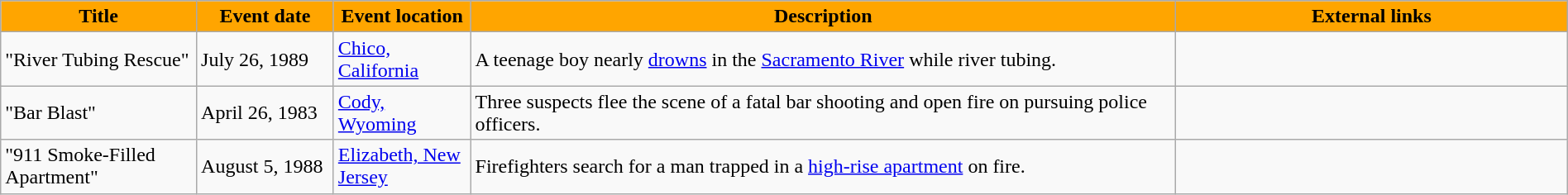<table class="wikitable" style="width: 100%;">
<tr>
<th style="background: #FFA500; color: #000000; width: 10%;">Title</th>
<th style="background: #FFA500; color: #000000; width: 7%;">Event date</th>
<th style="background: #FFA500; color: #000000; width: 7%;">Event location</th>
<th style="background: #FFA500; color: #000000; width: 36%;">Description</th>
<th style="background: #FFA500; color: #000000; width: 20%;">External links</th>
</tr>
<tr>
<td>"River Tubing Rescue"</td>
<td>July 26, 1989</td>
<td><a href='#'>Chico, California</a></td>
<td>A teenage boy nearly <a href='#'>drowns</a> in the <a href='#'>Sacramento River</a> while river tubing.</td>
<td class="mw-collapsible mw-collapsed" data-expandtext="Show" data-collapsetext="Hide" style="float: left; border: none;"><br></td>
</tr>
<tr>
<td>"Bar Blast"</td>
<td>April 26, 1983</td>
<td><a href='#'>Cody, Wyoming</a></td>
<td>Three suspects flee the scene of a fatal bar shooting and open fire on pursuing police officers.</td>
<td></td>
</tr>
<tr>
<td>"911 Smoke-Filled Apartment"</td>
<td>August 5, 1988</td>
<td><a href='#'>Elizabeth, New Jersey</a></td>
<td>Firefighters search for a man trapped in a <a href='#'>high-rise apartment</a> on fire.</td>
<td></td>
</tr>
</table>
